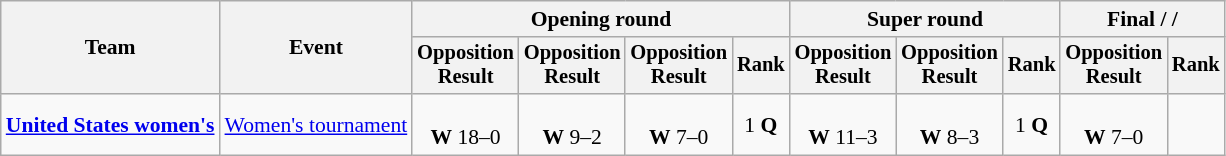<table class=wikitable style=font-size:90%>
<tr>
<th rowspan=2>Team</th>
<th rowspan=2>Event</th>
<th colspan=4>Opening round</th>
<th colspan=3>Super round</th>
<th colspan=2>Final /  / </th>
</tr>
<tr style=font-size:95%>
<th>Opposition<br>Result</th>
<th>Opposition<br>Result</th>
<th>Opposition<br>Result</th>
<th>Rank</th>
<th>Opposition<br>Result</th>
<th>Opposition<br>Result</th>
<th>Rank</th>
<th>Opposition<br>Result</th>
<th>Rank</th>
</tr>
<tr align=center>
<td align=left><strong><a href='#'>United States women's</a></strong></td>
<td align=left><a href='#'>Women's tournament</a></td>
<td><br><strong>W</strong> 18–0</td>
<td><br><strong>W</strong> 9–2</td>
<td><br><strong>W</strong> 7–0</td>
<td>1 <strong>Q</strong></td>
<td><br><strong>W</strong> 11–3</td>
<td><br><strong>W</strong> 8–3</td>
<td>1 <strong>Q</strong></td>
<td><br><strong>W</strong> 7–0</td>
<td></td>
</tr>
</table>
